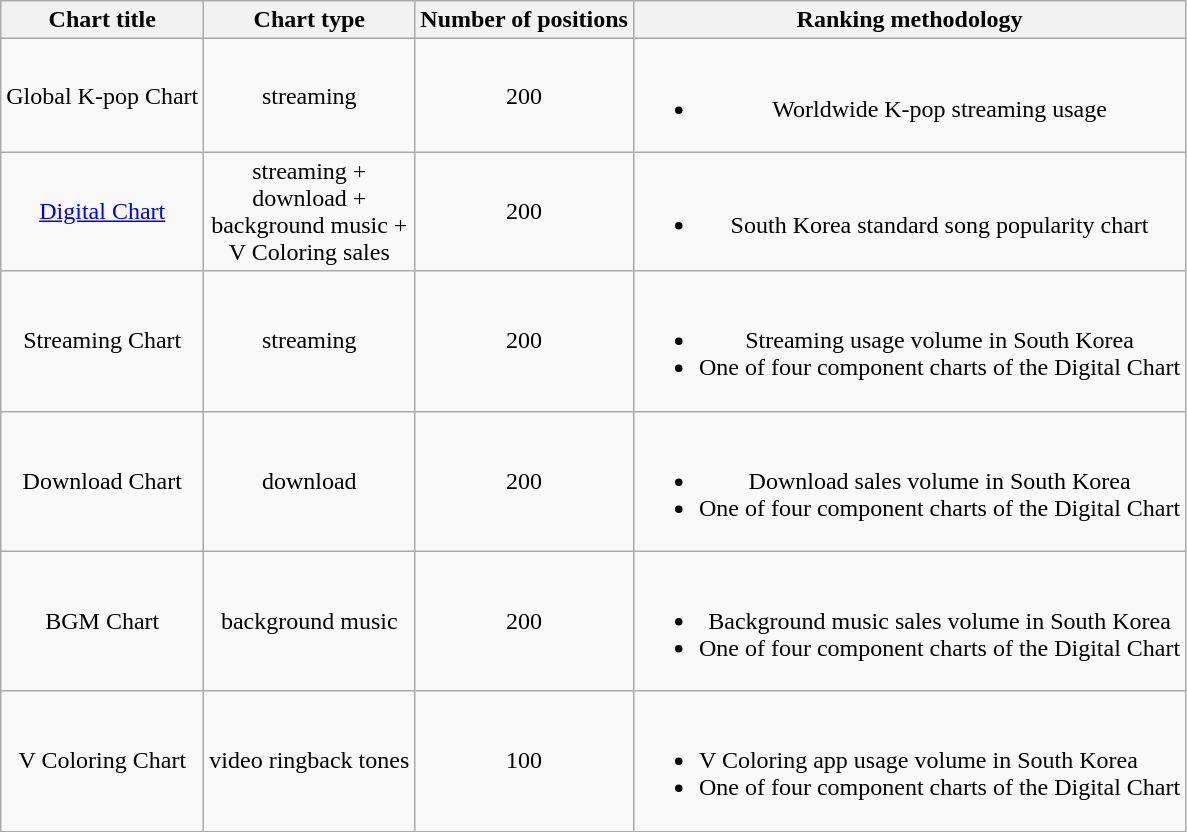<table class="wikitable plainrowheaders">
<tr>
<th>Chart title</th>
<th>Chart type</th>
<th>Number of positions</th>
<th>Ranking methodology</th>
</tr>
<tr>
<td align="center">Global K-pop Chart </td>
<td align="center">streaming</td>
<td align="center">200</td>
<td align="center"><br><ul><li>Worldwide K-pop streaming usage</li></ul></td>
</tr>
<tr>
<td align="center"><a href='#'>Digital Chart</a></td>
<td align="center">streaming +<br>download +<br>background music +<br>V Coloring sales</td>
<td align="center">200</td>
<td align="center"><br><ul><li>South Korea standard song popularity chart</li></ul></td>
</tr>
<tr>
<td align="center">Streaming Chart</td>
<td align="center">streaming</td>
<td align="center">200</td>
<td align="center"><br><ul><li>Streaming usage volume in South Korea</li><li>One of four component charts of the Digital Chart</li></ul></td>
</tr>
<tr>
<td align="center">Download Chart</td>
<td align="center">download</td>
<td align="center">200</td>
<td align="center"><br><ul><li>Download sales volume in South Korea</li><li>One of four component charts of the Digital Chart</li></ul></td>
</tr>
<tr>
<td align="center">BGM Chart</td>
<td align="center">background music</td>
<td align="center">200</td>
<td align="center"><br><ul><li>Background music sales volume in South Korea</li><li>One of four component charts of the Digital Chart</li></ul></td>
</tr>
<tr>
<td align="center">V Coloring Chart</td>
<td align="center">video ringback tones</td>
<td align="center">100</td>
<td><br><ul><li>V Coloring app usage volume in South Korea</li><li>One of four component charts of the Digital Chart</li></ul></td>
</tr>
</table>
